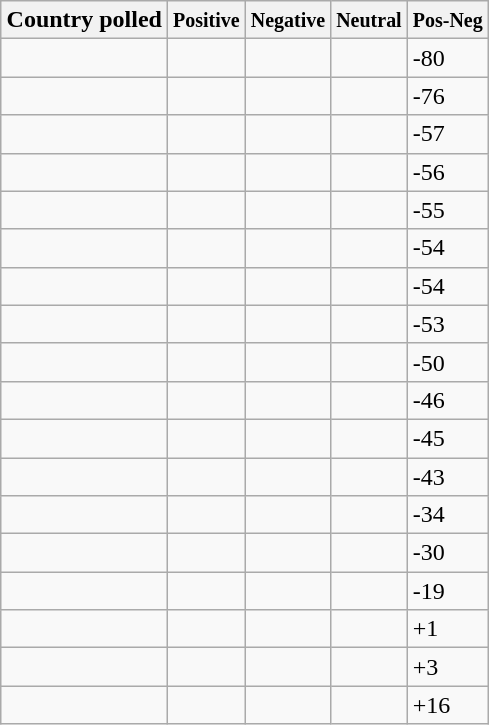<table class="wikitable sortable" style="border:1px black; float:right; margin-left:1em;">
<tr>
<th>Country polled</th>
<th><small>Positive</small></th>
<th><small>Negative</small></th>
<th><small>Neutral</small></th>
<th><small>Pos-Neg</small></th>
</tr>
<tr>
<td></td>
<td></td>
<td></td>
<td></td>
<td><span>-80</span></td>
</tr>
<tr>
<td></td>
<td></td>
<td></td>
<td></td>
<td><span>-76</span></td>
</tr>
<tr>
<td></td>
<td></td>
<td></td>
<td></td>
<td><span>-57</span></td>
</tr>
<tr>
<td></td>
<td></td>
<td></td>
<td></td>
<td><span>-56</span></td>
</tr>
<tr>
<td></td>
<td></td>
<td></td>
<td></td>
<td><span>-55</span></td>
</tr>
<tr>
<td></td>
<td></td>
<td></td>
<td></td>
<td><span>-54</span></td>
</tr>
<tr>
<td></td>
<td></td>
<td></td>
<td></td>
<td><span>-54</span></td>
</tr>
<tr>
<td></td>
<td></td>
<td></td>
<td></td>
<td><span>-53</span></td>
</tr>
<tr>
<td></td>
<td></td>
<td></td>
<td></td>
<td><span>-50</span></td>
</tr>
<tr>
<td></td>
<td></td>
<td></td>
<td></td>
<td><span>-46</span></td>
</tr>
<tr>
<td></td>
<td></td>
<td></td>
<td></td>
<td><span>-45</span></td>
</tr>
<tr>
<td></td>
<td></td>
<td></td>
<td></td>
<td><span>-43</span></td>
</tr>
<tr>
<td></td>
<td></td>
<td></td>
<td></td>
<td><span>-34</span></td>
</tr>
<tr>
<td></td>
<td></td>
<td></td>
<td></td>
<td><span>-30</span></td>
</tr>
<tr>
<td></td>
<td></td>
<td></td>
<td></td>
<td><span>-19</span></td>
</tr>
<tr>
<td></td>
<td></td>
<td></td>
<td></td>
<td><span>+1</span></td>
</tr>
<tr>
<td></td>
<td></td>
<td></td>
<td></td>
<td><span>+3</span></td>
</tr>
<tr>
<td></td>
<td></td>
<td></td>
<td></td>
<td><span>+16</span></td>
</tr>
</table>
